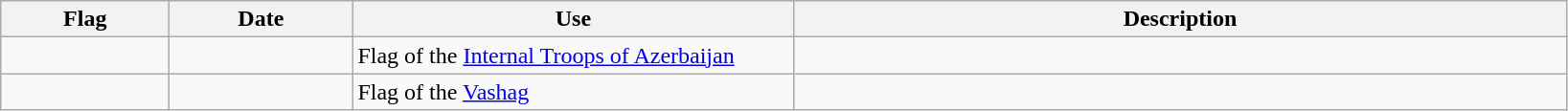<table class="wikitable">
<tr>
<th scope="col" style="width:110px;">Flag</th>
<th scope="col" style="width:120px;">Date</th>
<th scope="col" style="width:300px;">Use</th>
<th scope="col" style="width:530px;">Description</th>
</tr>
<tr>
<td></td>
<td></td>
<td>Flag of the <a href='#'>Internal Troops of Azerbaijan</a></td>
<td></td>
</tr>
<tr>
<td></td>
<td></td>
<td>Flag of the <a href='#'>Vashag</a></td>
<td></td>
</tr>
</table>
